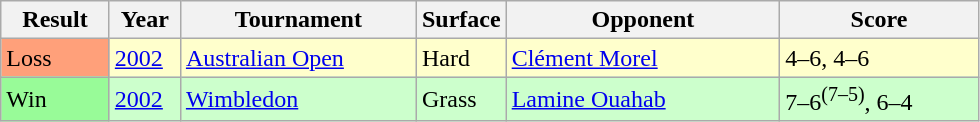<table class="sortable wikitable">
<tr>
<th style="width:65px;">Result</th>
<th style="width:40px;">Year</th>
<th style="width:150px;">Tournament</th>
<th style="width:50px;">Surface</th>
<th style="width:175px;">Opponent</th>
<th style="width:125px;" class="unsortable">Score</th>
</tr>
<tr style="background:#ffffcc;">
<td style="background:#ffa07a;">Loss</td>
<td><a href='#'>2002</a></td>
<td><a href='#'>Australian Open</a></td>
<td>Hard</td>
<td> <a href='#'>Clément Morel</a></td>
<td>4–6, 4–6</td>
</tr>
<tr style="background:#ccffcc;">
<td style="background:#98fb98;">Win</td>
<td><a href='#'>2002</a></td>
<td><a href='#'>Wimbledon</a></td>
<td>Grass</td>
<td> <a href='#'>Lamine Ouahab</a></td>
<td>7–6<sup>(7–5)</sup>, 6–4</td>
</tr>
</table>
